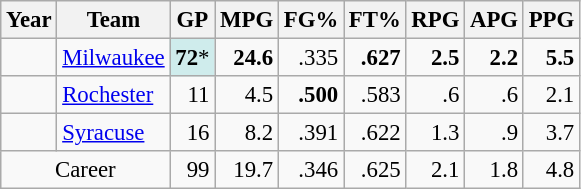<table class="wikitable sortable" style="font-size:95%; text-align:right;">
<tr>
<th>Year</th>
<th>Team</th>
<th>GP</th>
<th>MPG</th>
<th>FG%</th>
<th>FT%</th>
<th>RPG</th>
<th>APG</th>
<th>PPG</th>
</tr>
<tr>
<td style="text-align:left;"></td>
<td style="text-align:left;"><a href='#'>Milwaukee</a></td>
<td style="background:#cfecec;"><strong>72</strong>*</td>
<td><strong>24.6</strong></td>
<td>.335</td>
<td><strong>.627</strong></td>
<td><strong>2.5</strong></td>
<td><strong>2.2</strong></td>
<td><strong>5.5</strong></td>
</tr>
<tr>
<td style="text-align:left;"></td>
<td style="text-align:left;"><a href='#'>Rochester</a></td>
<td>11</td>
<td>4.5</td>
<td><strong>.500</strong></td>
<td>.583</td>
<td>.6</td>
<td>.6</td>
<td>2.1</td>
</tr>
<tr>
<td style="text-align:left;"></td>
<td style="text-align:left;"><a href='#'>Syracuse</a></td>
<td>16</td>
<td>8.2</td>
<td>.391</td>
<td>.622</td>
<td>1.3</td>
<td>.9</td>
<td>3.7</td>
</tr>
<tr>
<td colspan="2" style="text-align:center;">Career</td>
<td>99</td>
<td>19.7</td>
<td>.346</td>
<td>.625</td>
<td>2.1</td>
<td>1.8</td>
<td>4.8</td>
</tr>
</table>
